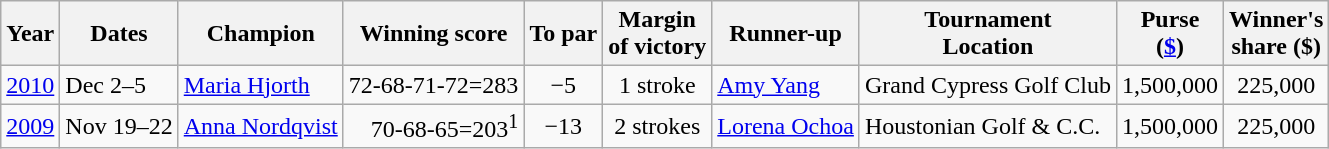<table class="wikitable">
<tr>
<th>Year</th>
<th>Dates</th>
<th>Champion</th>
<th>Winning score</th>
<th>To par</th>
<th>Margin<br> of victory</th>
<th>Runner-up</th>
<th>Tournament<br>Location</th>
<th>Purse <br>(<a href='#'>$</a>)</th>
<th>Winner's<br>share ($)</th>
</tr>
<tr>
<td><a href='#'>2010</a></td>
<td>Dec 2–5</td>
<td> <a href='#'>Maria Hjorth</a></td>
<td align=right>72-68-71-72=283</td>
<td align=center>−5</td>
<td align=center>1 stroke</td>
<td> <a href='#'>Amy Yang</a></td>
<td>Grand Cypress Golf Club</td>
<td align=center>1,500,000</td>
<td align=center>225,000</td>
</tr>
<tr>
<td><a href='#'>2009</a></td>
<td>Nov 19–22</td>
<td> <a href='#'>Anna Nordqvist</a></td>
<td align=right>70-68-65=203<sup>1</sup></td>
<td align=center>−13</td>
<td align=center>2 strokes</td>
<td> <a href='#'>Lorena Ochoa</a></td>
<td>Houstonian Golf & C.C.</td>
<td align=center>1,500,000</td>
<td align=center>225,000</td>
</tr>
</table>
